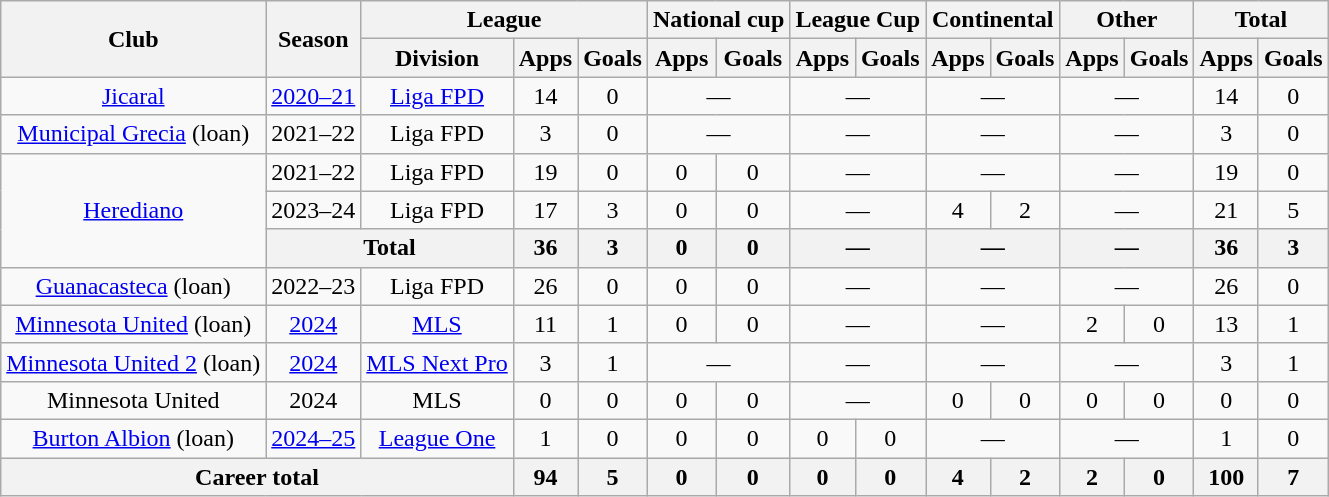<table class="wikitable" style="text-align: center;">
<tr>
<th rowspan="2">Club</th>
<th rowspan="2">Season</th>
<th colspan="3">League</th>
<th colspan="2">National cup</th>
<th colspan="2">League Cup</th>
<th colspan="2">Continental</th>
<th colspan="2">Other</th>
<th colspan="2">Total</th>
</tr>
<tr>
<th>Division</th>
<th>Apps</th>
<th>Goals</th>
<th>Apps</th>
<th>Goals</th>
<th>Apps</th>
<th>Goals</th>
<th>Apps</th>
<th>Goals</th>
<th>Apps</th>
<th>Goals</th>
<th>Apps</th>
<th>Goals</th>
</tr>
<tr>
<td><a href='#'>Jicaral</a></td>
<td><a href='#'>2020–21</a></td>
<td><a href='#'>Liga FPD</a></td>
<td>14</td>
<td>0</td>
<td colspan="2">—</td>
<td colspan="2">—</td>
<td colspan="2">—</td>
<td colspan="2">—</td>
<td>14</td>
<td>0</td>
</tr>
<tr>
<td><a href='#'>Municipal Grecia</a> (loan)</td>
<td>2021–22</td>
<td>Liga FPD</td>
<td>3</td>
<td>0</td>
<td colspan="2">—</td>
<td colspan="2">—</td>
<td colspan="2">—</td>
<td colspan="2">—</td>
<td>3</td>
<td>0</td>
</tr>
<tr>
<td rowspan="3"><a href='#'>Herediano</a></td>
<td>2021–22</td>
<td>Liga FPD</td>
<td>19</td>
<td>0</td>
<td>0</td>
<td>0</td>
<td colspan="2">—</td>
<td colspan="2">—</td>
<td colspan="2">—</td>
<td>19</td>
<td>0</td>
</tr>
<tr>
<td>2023–24</td>
<td>Liga FPD</td>
<td>17</td>
<td>3</td>
<td>0</td>
<td>0</td>
<td colspan="2">—</td>
<td>4</td>
<td>2</td>
<td colspan="2">—</td>
<td>21</td>
<td>5</td>
</tr>
<tr>
<th colspan="2">Total</th>
<th>36</th>
<th>3</th>
<th>0</th>
<th>0</th>
<th colspan="2">—</th>
<th colspan="2">—</th>
<th colspan="2">—</th>
<th>36</th>
<th>3</th>
</tr>
<tr>
<td><a href='#'>Guanacasteca</a> (loan)</td>
<td>2022–23</td>
<td>Liga FPD</td>
<td>26</td>
<td>0</td>
<td>0</td>
<td>0</td>
<td colspan="2">—</td>
<td colspan="2">—</td>
<td colspan="2">—</td>
<td>26</td>
<td>0</td>
</tr>
<tr>
<td><a href='#'>Minnesota United</a> (loan)</td>
<td><a href='#'>2024</a></td>
<td><a href='#'>MLS</a></td>
<td>11</td>
<td>1</td>
<td>0</td>
<td>0</td>
<td colspan="2">—</td>
<td colspan="2">—</td>
<td>2</td>
<td>0</td>
<td>13</td>
<td>1</td>
</tr>
<tr>
<td><a href='#'>Minnesota United 2</a> (loan)</td>
<td><a href='#'>2024</a></td>
<td><a href='#'>MLS Next Pro</a></td>
<td>3</td>
<td>1</td>
<td colspan="2">—</td>
<td colspan="2">—</td>
<td colspan="2">—</td>
<td colspan="2">—</td>
<td>3</td>
<td>1</td>
</tr>
<tr>
<td>Minnesota United</td>
<td>2024</td>
<td>MLS</td>
<td>0</td>
<td>0</td>
<td>0</td>
<td>0</td>
<td colspan="2">—</td>
<td>0</td>
<td>0</td>
<td>0</td>
<td>0</td>
<td>0</td>
<td>0</td>
</tr>
<tr>
<td><a href='#'>Burton Albion</a> (loan)</td>
<td><a href='#'>2024–25</a></td>
<td><a href='#'>League One</a></td>
<td>1</td>
<td>0</td>
<td>0</td>
<td>0</td>
<td>0</td>
<td>0</td>
<td colspan="2">—</td>
<td colspan="2">—</td>
<td>1</td>
<td>0</td>
</tr>
<tr>
<th colspan="3">Career total</th>
<th>94</th>
<th>5</th>
<th>0</th>
<th>0</th>
<th>0</th>
<th>0</th>
<th>4</th>
<th>2</th>
<th>2</th>
<th>0</th>
<th>100</th>
<th>7</th>
</tr>
</table>
